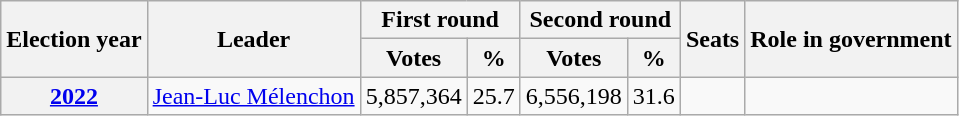<table class=wikitable style=text-align:center>
<tr>
<th rowspan="2">Election year</th>
<th rowspan="2">Leader</th>
<th colspan="2">First round</th>
<th colspan="2">Second round</th>
<th rowspan="2">Seats</th>
<th rowspan="2"><strong>Role in government</strong></th>
</tr>
<tr>
<th>Votes</th>
<th>%</th>
<th>Votes</th>
<th>%</th>
</tr>
<tr>
<th><a href='#'>2022</a></th>
<td><a href='#'>Jean-Luc Mélenchon</a></td>
<td>5,857,364</td>
<td>25.7</td>
<td>6,556,198</td>
<td>31.6</td>
<td></td>
<td></td>
</tr>
</table>
